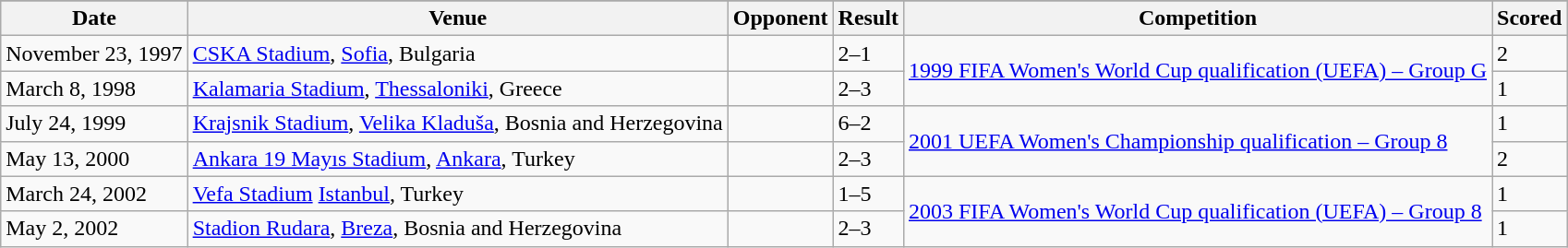<table class=wikitable>
<tr>
</tr>
<tr>
<th>Date</th>
<th>Venue</th>
<th>Opponent</th>
<th>Result</th>
<th>Competition</th>
<th>Scored</th>
</tr>
<tr>
<td>November 23, 1997</td>
<td><a href='#'>CSKA Stadium</a>, <a href='#'>Sofia</a>, Bulgaria</td>
<td></td>
<td>2–1</td>
<td rowspan=2><a href='#'>1999 FIFA Women's World Cup qualification (UEFA) – Group G</a></td>
<td>2</td>
</tr>
<tr>
<td>March 8, 1998</td>
<td><a href='#'>Kalamaria Stadium</a>, <a href='#'>Thessaloniki</a>, Greece</td>
<td></td>
<td>2–3</td>
<td>1</td>
</tr>
<tr>
<td>July 24, 1999</td>
<td><a href='#'>Krajsnik Stadium</a>, <a href='#'>Velika Kladuša</a>, Bosnia and Herzegovina</td>
<td></td>
<td>6–2</td>
<td rowspan=2><a href='#'>2001 UEFA Women's Championship qualification – Group 8</a></td>
<td>1</td>
</tr>
<tr>
<td>May 13, 2000</td>
<td><a href='#'>Ankara 19 Mayıs Stadium</a>, <a href='#'>Ankara</a>, Turkey</td>
<td></td>
<td>2–3</td>
<td>2</td>
</tr>
<tr>
<td>March 24, 2002</td>
<td><a href='#'>Vefa Stadium</a> <a href='#'>Istanbul</a>, Turkey</td>
<td></td>
<td>1–5</td>
<td rowspan=2><a href='#'>2003 FIFA Women's World Cup qualification (UEFA) – Group 8</a></td>
<td>1</td>
</tr>
<tr>
<td>May 2, 2002</td>
<td><a href='#'>Stadion Rudara</a>, <a href='#'>Breza</a>, Bosnia and Herzegovina</td>
<td></td>
<td>2–3</td>
<td>1</td>
</tr>
</table>
